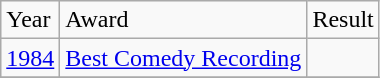<table class="wikitable">
<tr>
<td>Year</td>
<td>Award</td>
<td>Result</td>
</tr>
<tr>
<td><a href='#'>1984</a></td>
<td><a href='#'>Best Comedy Recording</a></td>
<td></td>
</tr>
<tr>
</tr>
</table>
